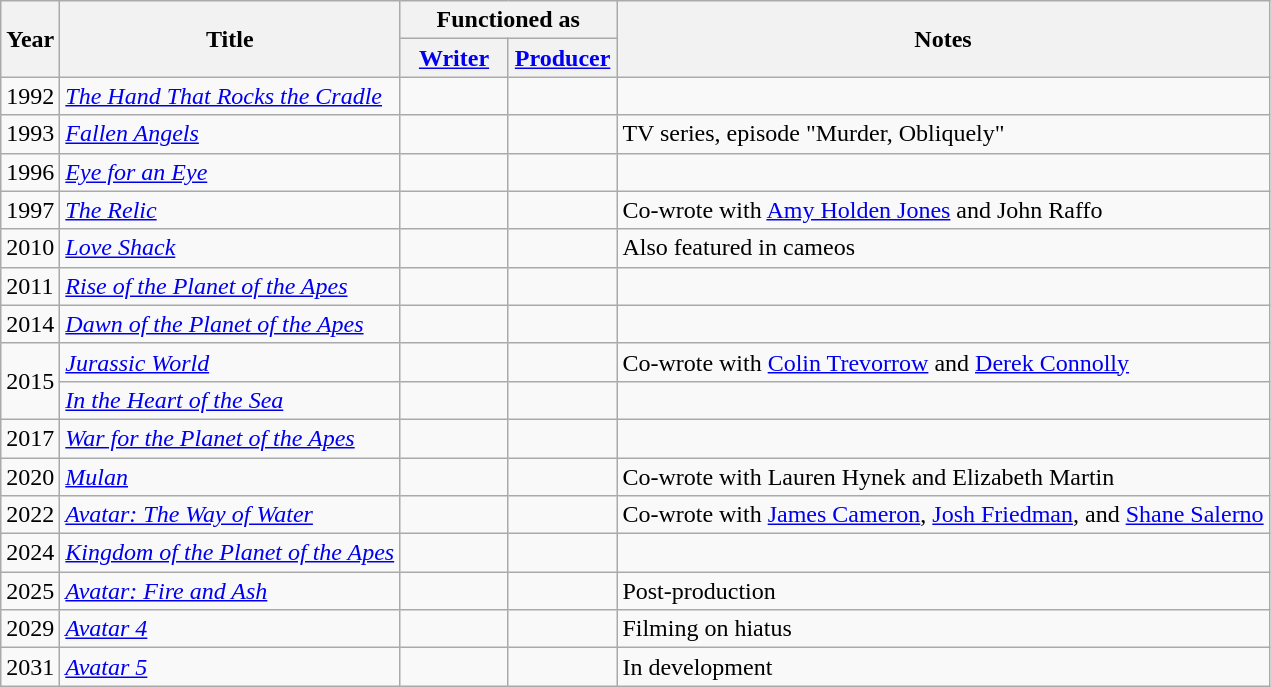<table class="wikitable">
<tr>
<th rowspan="2">Year</th>
<th rowspan="2">Title</th>
<th colspan="2">Functioned as</th>
<th rowspan="2">Notes</th>
</tr>
<tr>
<th width=65><a href='#'>Writer</a></th>
<th width=65><a href='#'>Producer</a></th>
</tr>
<tr>
<td>1992</td>
<td><em><a href='#'>The Hand That Rocks the Cradle</a></em></td>
<td></td>
<td></td>
<td></td>
</tr>
<tr>
<td>1993</td>
<td><em><a href='#'>Fallen Angels</a></em></td>
<td></td>
<td></td>
<td>TV series, episode "Murder, Obliquely"</td>
</tr>
<tr>
<td>1996</td>
<td><em><a href='#'>Eye for an Eye</a></em></td>
<td></td>
<td></td>
<td></td>
</tr>
<tr>
<td>1997</td>
<td><em><a href='#'>The Relic</a></em></td>
<td></td>
<td></td>
<td>Co-wrote with <a href='#'>Amy Holden Jones</a> and John Raffo</td>
</tr>
<tr>
<td>2010</td>
<td><em><a href='#'>Love Shack</a></em></td>
<td></td>
<td></td>
<td>Also featured in cameos</td>
</tr>
<tr>
<td>2011</td>
<td><em><a href='#'>Rise of the Planet of the Apes</a></em></td>
<td></td>
<td></td>
<td></td>
</tr>
<tr>
<td>2014</td>
<td><em><a href='#'>Dawn of the Planet of the Apes</a></em></td>
<td></td>
<td></td>
<td></td>
</tr>
<tr>
<td rowspan=2>2015</td>
<td><em><a href='#'>Jurassic World</a></em></td>
<td></td>
<td></td>
<td>Co-wrote with <a href='#'>Colin Trevorrow</a> and <a href='#'>Derek Connolly</a></td>
</tr>
<tr>
<td><em><a href='#'>In the Heart of the Sea</a></em></td>
<td></td>
<td></td>
<td></td>
</tr>
<tr>
<td>2017</td>
<td><em><a href='#'>War for the Planet of the Apes</a></em></td>
<td></td>
<td></td>
<td></td>
</tr>
<tr>
<td>2020</td>
<td><em><a href='#'>Mulan</a></em></td>
<td></td>
<td></td>
<td>Co-wrote with Lauren Hynek and Elizabeth Martin</td>
</tr>
<tr>
<td>2022</td>
<td><em><a href='#'>Avatar: The Way of Water</a></em></td>
<td></td>
<td></td>
<td>Co-wrote with <a href='#'>James Cameron</a>, <a href='#'>Josh Friedman</a>, and <a href='#'>Shane Salerno</a></td>
</tr>
<tr>
<td>2024</td>
<td><em><a href='#'>Kingdom of the Planet of the Apes</a></em></td>
<td></td>
<td></td>
<td></td>
</tr>
<tr>
<td>2025</td>
<td><em><a href='#'>Avatar: Fire and Ash</a></em></td>
<td></td>
<td></td>
<td>Post-production</td>
</tr>
<tr>
<td>2029</td>
<td><em><a href='#'>Avatar 4</a></em></td>
<td></td>
<td></td>
<td>Filming on hiatus</td>
</tr>
<tr>
<td>2031</td>
<td><em><a href='#'>Avatar 5</a></em></td>
<td></td>
<td></td>
<td>In development</td>
</tr>
</table>
